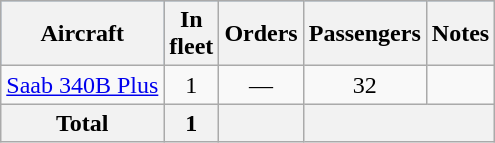<table class="wikitable">
<tr bgcolor=#75aadb>
<th>Aircraft</th>
<th>In<br>fleet</th>
<th>Orders</th>
<th>Passengers</th>
<th>Notes</th>
</tr>
<tr>
<td><a href='#'>Saab 340B Plus</a></td>
<td align="center">1</td>
<td align="center">—</td>
<td align="center">32</td>
<td></td>
</tr>
<tr>
<th>Total</th>
<th>1</th>
<th></th>
<th colspan="2"></th>
</tr>
</table>
